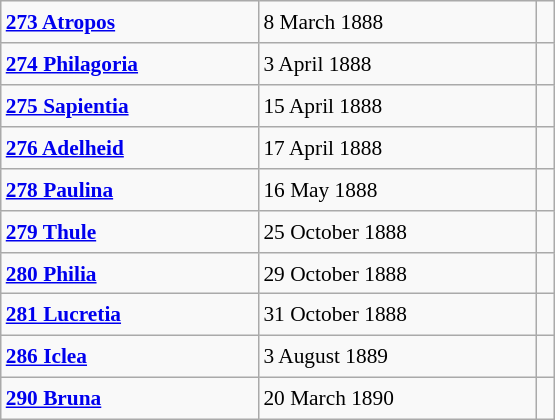<table class="wikitable" style="font-size: 89%; float: left; width: 26em; margin-right: 1em; height: 280px">
<tr>
<td><strong><a href='#'>273 Atropos</a></strong></td>
<td>8 March 1888</td>
<td></td>
</tr>
<tr>
<td><strong><a href='#'>274 Philagoria</a></strong></td>
<td>3 April 1888</td>
<td></td>
</tr>
<tr>
<td><strong><a href='#'>275 Sapientia</a></strong></td>
<td>15 April 1888</td>
<td></td>
</tr>
<tr>
<td><strong><a href='#'>276 Adelheid</a></strong></td>
<td>17 April 1888</td>
<td></td>
</tr>
<tr>
<td><strong><a href='#'>278 Paulina</a></strong></td>
<td>16 May 1888</td>
<td></td>
</tr>
<tr>
<td><strong><a href='#'>279 Thule</a></strong></td>
<td>25 October 1888</td>
<td></td>
</tr>
<tr>
<td><strong><a href='#'>280 Philia</a></strong></td>
<td>29 October 1888</td>
<td></td>
</tr>
<tr>
<td><strong><a href='#'>281 Lucretia</a></strong></td>
<td>31 October 1888</td>
<td></td>
</tr>
<tr>
<td><strong><a href='#'>286 Iclea</a></strong></td>
<td>3 August 1889</td>
<td></td>
</tr>
<tr>
<td><strong><a href='#'>290 Bruna</a></strong></td>
<td>20 March 1890</td>
<td></td>
</tr>
</table>
